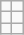<table class="wikitable">
<tr>
<td></td>
<td></td>
</tr>
<tr>
<td></td>
<td></td>
</tr>
<tr>
<td></td>
</tr>
</table>
